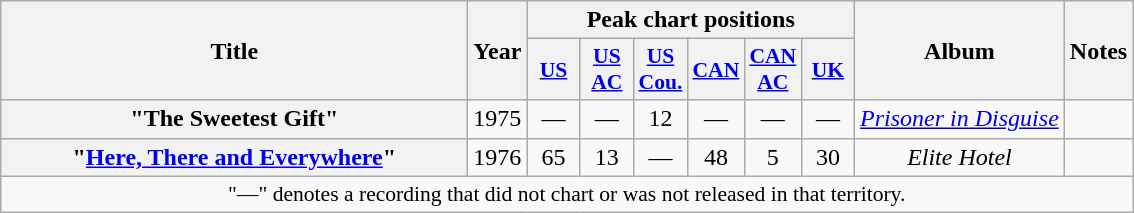<table class="wikitable plainrowheaders" style="text-align:center;" border="1">
<tr>
<th scope="col" rowspan="2" style="width:19em;">Title</th>
<th scope="col" rowspan="2">Year</th>
<th scope="col" colspan="6">Peak chart positions</th>
<th scope="col" rowspan="2">Album</th>
<th scope="col" rowspan="2">Notes</th>
</tr>
<tr>
<th scope="col" style="width:2em;font-size:90%;"><a href='#'>US</a><br></th>
<th scope="col" style="width:2em;font-size:90%;"><a href='#'>US<br>AC</a><br></th>
<th scope="col" style="width:2em;font-size:90%;"><a href='#'>US<br>Cou.</a><br></th>
<th scope="col" style="width:2em;font-size:90%;"><a href='#'>CAN</a><br></th>
<th scope="col" style="width:2em;font-size:90%;"><a href='#'>CAN<br>AC</a><br></th>
<th scope="col" style="width:2em;font-size:90%;"><a href='#'>UK</a><br></th>
</tr>
<tr>
<th scope="row">"The Sweetest Gift" </th>
<td>1975</td>
<td>—</td>
<td>—</td>
<td>12</td>
<td>—</td>
<td>—</td>
<td>—</td>
<td><em><a href='#'>Prisoner in Disguise</a></em></td>
<td></td>
</tr>
<tr>
<th scope="row">"<a href='#'>Here, There and Everywhere</a>"</th>
<td>1976</td>
<td>65</td>
<td>13</td>
<td>—</td>
<td>48</td>
<td>5</td>
<td>30</td>
<td><em>Elite Hotel</em></td>
<td></td>
</tr>
<tr>
<td colspan="10" style="font-size:90%">"—" denotes a recording that did not chart or was not released in that territory.</td>
</tr>
</table>
